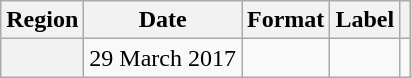<table class="wikitable plainrowheaders" style="text-align:center">
<tr>
<th scope="col">Region</th>
<th scope="col">Date</th>
<th scope="col">Format</th>
<th scope="col">Label</th>
<th scope="col"></th>
</tr>
<tr>
<th scope="row"></th>
<td>29 March 2017</td>
<td></td>
<td></td>
<td></td>
</tr>
</table>
